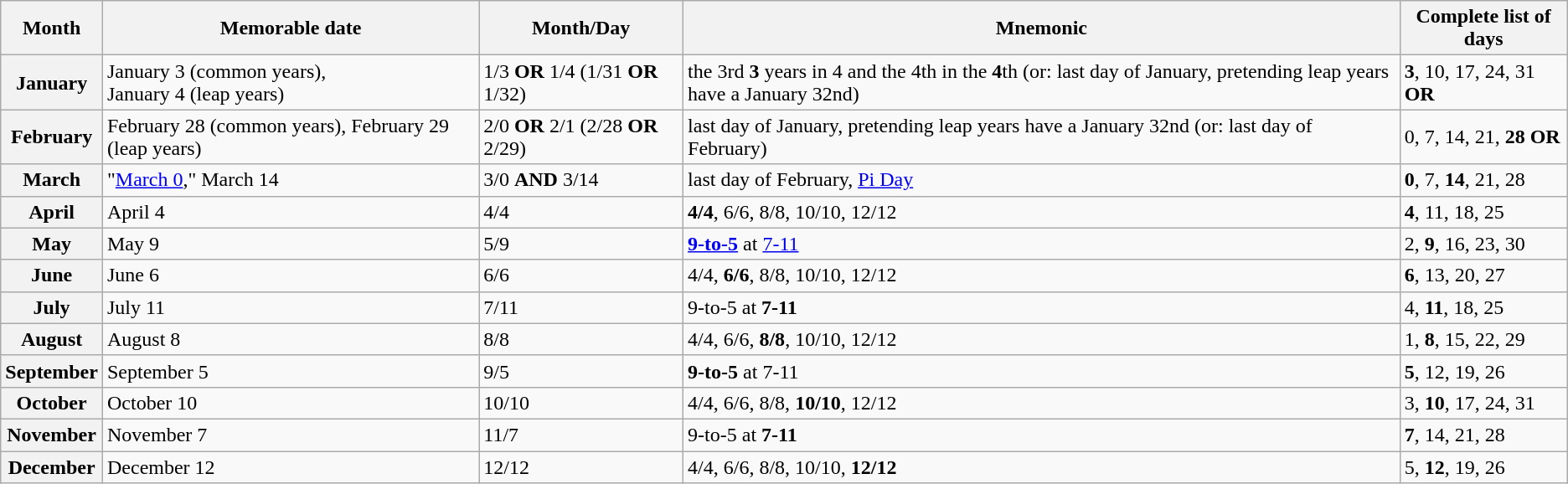<table class="wikitable">
<tr>
<th>Month</th>
<th>Memorable date</th>
<th>Month/Day</th>
<th>Mnemonic</th>
<th>Complete list of days</th>
</tr>
<tr>
<th>January</th>
<td>January 3 (common years), <br>January 4 (leap years)</td>
<td>1/3 <strong>OR</strong> 1/4 (1/31 <strong>OR</strong> 1/32)</td>
<td>the 3rd <strong>3</strong> years in 4 and the 4th in the <strong>4</strong>th (or: last day of January, pretending leap years have a January 32nd) </td>
<td><strong>3</strong>, 10, 17, 24, 31 <strong>OR</strong> </td>
</tr>
<tr>
<th>February</th>
<td>February 28 (common years), February 29 (leap years)</td>
<td>2/0 <strong>OR</strong> 2/1 (2/28 <strong>OR</strong> 2/29)</td>
<td>last day of January, pretending leap years have a January 32nd (or: last day of February) </td>
<td>0, 7, 14, 21, <strong>28</strong> <strong>OR</strong> </td>
</tr>
<tr>
<th>March</th>
<td>"<a href='#'>March 0</a>," March 14</td>
<td>3/0 <strong>AND</strong> 3/14</td>
<td>last day of February, <a href='#'>Pi Day</a> </td>
<td><strong>0</strong>, 7, <strong>14</strong>, 21, 28</td>
</tr>
<tr>
<th>April</th>
<td>April 4</td>
<td>4/4</td>
<td><strong>4/4</strong>, 6/6, 8/8, 10/10, 12/12 </td>
<td><strong>4</strong>, 11, 18, 25</td>
</tr>
<tr>
<th>May</th>
<td>May 9</td>
<td>5/9</td>
<td><strong><a href='#'>9-to-5</a></strong> at <a href='#'>7-11</a></td>
<td>2, <strong>9</strong>, 16, 23, 30</td>
</tr>
<tr>
<th>June</th>
<td>June 6</td>
<td>6/6</td>
<td>4/4, <strong>6/6</strong>, 8/8, 10/10, 12/12 </td>
<td><strong>6</strong>, 13, 20, 27</td>
</tr>
<tr>
<th>July</th>
<td>July 11</td>
<td>7/11</td>
<td>9-to-5 at <strong>7-11</strong> </td>
<td>4, <strong>11</strong>, 18, 25</td>
</tr>
<tr>
<th>August</th>
<td>August 8</td>
<td>8/8</td>
<td>4/4, 6/6, <strong>8/8</strong>, 10/10, 12/12 </td>
<td>1, <strong>8</strong>, 15, 22, 29</td>
</tr>
<tr>
<th>September</th>
<td>September 5</td>
<td>9/5</td>
<td><strong>9-to-5</strong> at 7-11 </td>
<td><strong>5</strong>, 12, 19, 26</td>
</tr>
<tr>
<th>October</th>
<td>October 10</td>
<td>10/10</td>
<td>4/4, 6/6, 8/8, <strong>10/10</strong>, 12/12 </td>
<td>3, <strong>10</strong>, 17, 24, 31</td>
</tr>
<tr>
<th>November</th>
<td>November 7</td>
<td>11/7</td>
<td>9-to-5 at <strong>7-11</strong> </td>
<td><strong>7</strong>, 14, 21, 28</td>
</tr>
<tr>
<th>December</th>
<td>December 12</td>
<td>12/12</td>
<td>4/4, 6/6, 8/8, 10/10, <strong>12/12</strong> </td>
<td>5, <strong>12</strong>, 19, 26</td>
</tr>
</table>
